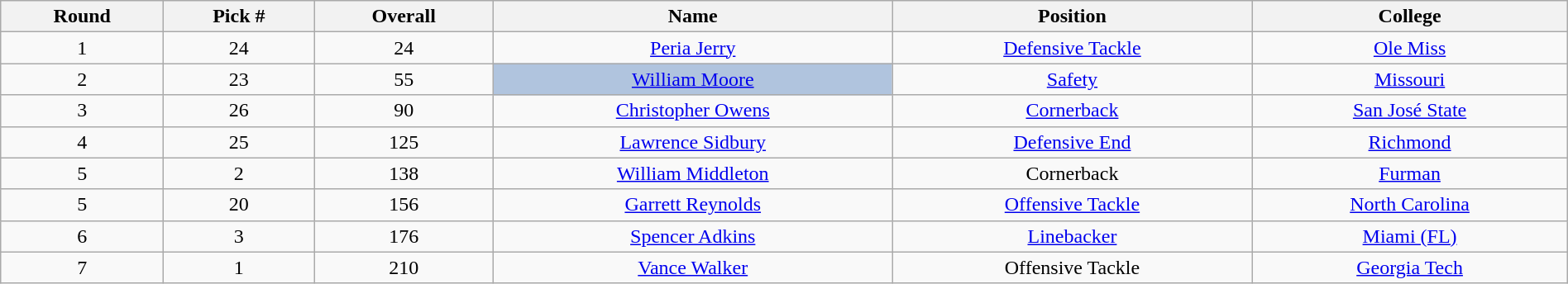<table class="wikitable sortable sortable" style="width: 100%; text-align:center">
<tr>
<th>Round</th>
<th>Pick #</th>
<th>Overall</th>
<th>Name</th>
<th>Position</th>
<th>College</th>
</tr>
<tr>
<td>1</td>
<td>24</td>
<td>24</td>
<td><a href='#'>Peria Jerry</a></td>
<td><a href='#'>Defensive Tackle</a></td>
<td><a href='#'>Ole Miss</a></td>
</tr>
<tr>
<td>2</td>
<td>23</td>
<td>55</td>
<td bgcolor=lightsteelblue><a href='#'>William Moore</a></td>
<td><a href='#'>Safety</a></td>
<td><a href='#'>Missouri</a></td>
</tr>
<tr>
<td>3</td>
<td>26</td>
<td>90</td>
<td><a href='#'>Christopher Owens</a></td>
<td><a href='#'>Cornerback</a></td>
<td><a href='#'>San José State</a></td>
</tr>
<tr>
<td>4</td>
<td>25</td>
<td>125</td>
<td><a href='#'>Lawrence Sidbury</a></td>
<td><a href='#'>Defensive End</a></td>
<td><a href='#'>Richmond</a></td>
</tr>
<tr>
<td>5</td>
<td>2</td>
<td>138</td>
<td><a href='#'>William Middleton</a></td>
<td>Cornerback</td>
<td><a href='#'>Furman</a></td>
</tr>
<tr>
<td>5</td>
<td>20</td>
<td>156</td>
<td><a href='#'>Garrett Reynolds</a></td>
<td><a href='#'>Offensive Tackle</a></td>
<td><a href='#'>North Carolina</a></td>
</tr>
<tr>
<td>6</td>
<td>3</td>
<td>176</td>
<td><a href='#'>Spencer Adkins</a></td>
<td><a href='#'>Linebacker</a></td>
<td><a href='#'>Miami (FL)</a></td>
</tr>
<tr>
<td>7</td>
<td>1</td>
<td>210</td>
<td><a href='#'>Vance Walker</a></td>
<td>Offensive Tackle</td>
<td><a href='#'>Georgia Tech</a></td>
</tr>
</table>
